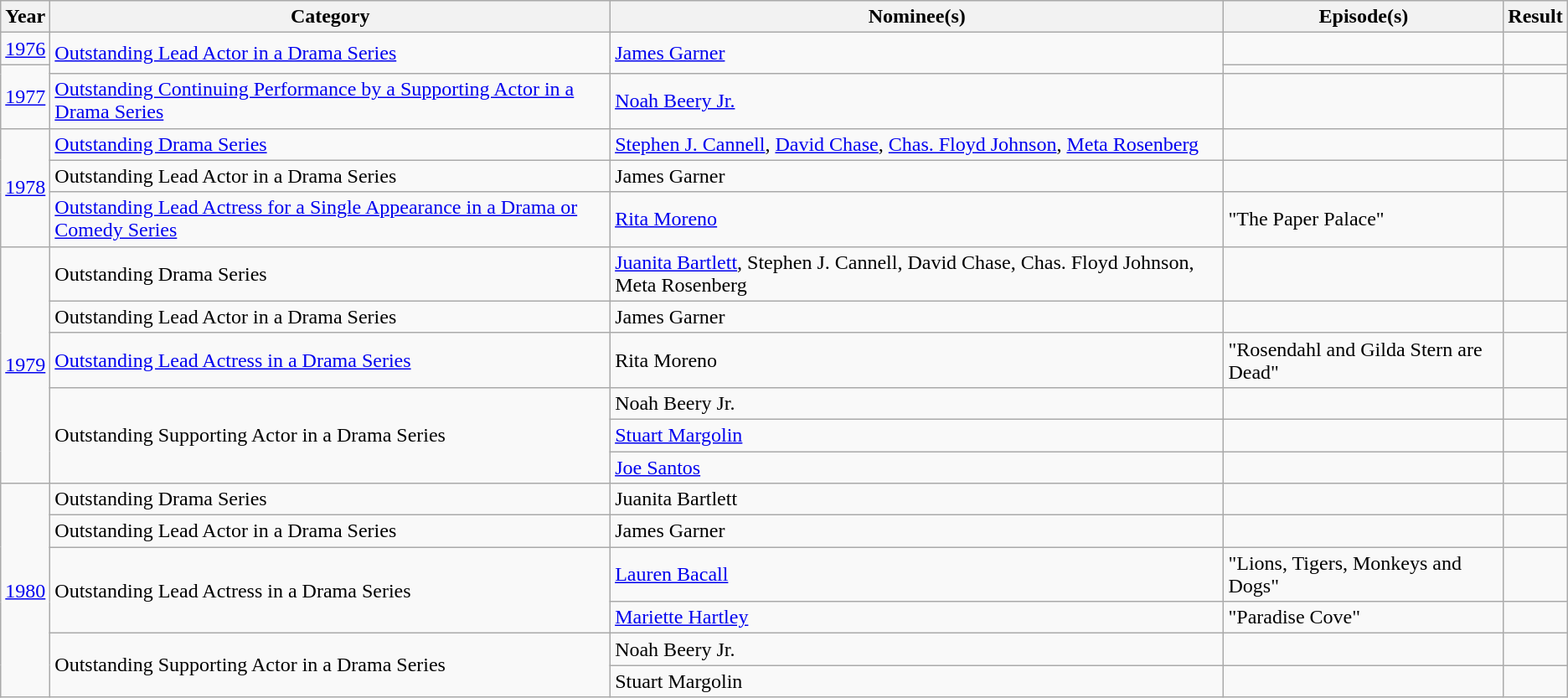<table class="wikitable">
<tr>
<th>Year</th>
<th>Category</th>
<th>Nominee(s)</th>
<th>Episode(s)</th>
<th>Result</th>
</tr>
<tr>
<td><a href='#'>1976</a></td>
<td rowspan=2><a href='#'>Outstanding Lead Actor in a Drama Series</a></td>
<td rowspan=2><a href='#'>James Garner</a></td>
<td></td>
<td></td>
</tr>
<tr>
<td rowspan=2><a href='#'>1977</a></td>
<td></td>
<td></td>
</tr>
<tr>
<td><a href='#'>Outstanding Continuing Performance by a Supporting Actor in a Drama Series</a></td>
<td><a href='#'>Noah Beery Jr.</a></td>
<td></td>
<td></td>
</tr>
<tr>
<td rowspan=3><a href='#'>1978</a></td>
<td><a href='#'>Outstanding Drama Series</a></td>
<td><a href='#'>Stephen J. Cannell</a>, <a href='#'>David Chase</a>, <a href='#'>Chas. Floyd Johnson</a>, <a href='#'>Meta Rosenberg</a></td>
<td></td>
<td></td>
</tr>
<tr>
<td>Outstanding Lead Actor in a Drama Series</td>
<td>James Garner</td>
<td></td>
<td></td>
</tr>
<tr>
<td><a href='#'>Outstanding Lead Actress for a Single Appearance in a Drama or Comedy Series</a></td>
<td><a href='#'>Rita Moreno</a></td>
<td>"The Paper Palace"</td>
<td></td>
</tr>
<tr>
<td rowspan=6><a href='#'>1979</a></td>
<td>Outstanding Drama Series</td>
<td><a href='#'>Juanita Bartlett</a>, Stephen J. Cannell, David Chase, Chas. Floyd Johnson, Meta Rosenberg</td>
<td></td>
<td></td>
</tr>
<tr>
<td>Outstanding Lead Actor in a Drama Series</td>
<td>James Garner</td>
<td></td>
<td></td>
</tr>
<tr>
<td><a href='#'>Outstanding Lead Actress in a Drama Series</a></td>
<td>Rita Moreno</td>
<td>"Rosendahl and Gilda Stern are Dead"</td>
<td></td>
</tr>
<tr>
<td rowspan=3>Outstanding Supporting Actor in a Drama Series</td>
<td>Noah Beery Jr.</td>
<td></td>
<td></td>
</tr>
<tr>
<td><a href='#'>Stuart Margolin</a></td>
<td></td>
<td></td>
</tr>
<tr>
<td><a href='#'>Joe Santos</a></td>
<td></td>
<td></td>
</tr>
<tr>
<td rowspan=6><a href='#'>1980</a></td>
<td>Outstanding Drama Series</td>
<td>Juanita Bartlett</td>
<td></td>
<td></td>
</tr>
<tr>
<td>Outstanding Lead Actor in a Drama Series</td>
<td>James Garner</td>
<td></td>
<td></td>
</tr>
<tr>
<td rowspan=2>Outstanding Lead Actress in a Drama Series</td>
<td><a href='#'>Lauren Bacall</a></td>
<td>"Lions, Tigers, Monkeys and Dogs"</td>
<td></td>
</tr>
<tr>
<td><a href='#'>Mariette Hartley</a></td>
<td>"Paradise Cove"</td>
<td></td>
</tr>
<tr>
<td rowspan=2>Outstanding Supporting Actor in a Drama Series</td>
<td>Noah Beery Jr.</td>
<td></td>
<td></td>
</tr>
<tr>
<td>Stuart Margolin</td>
<td></td>
<td></td>
</tr>
</table>
